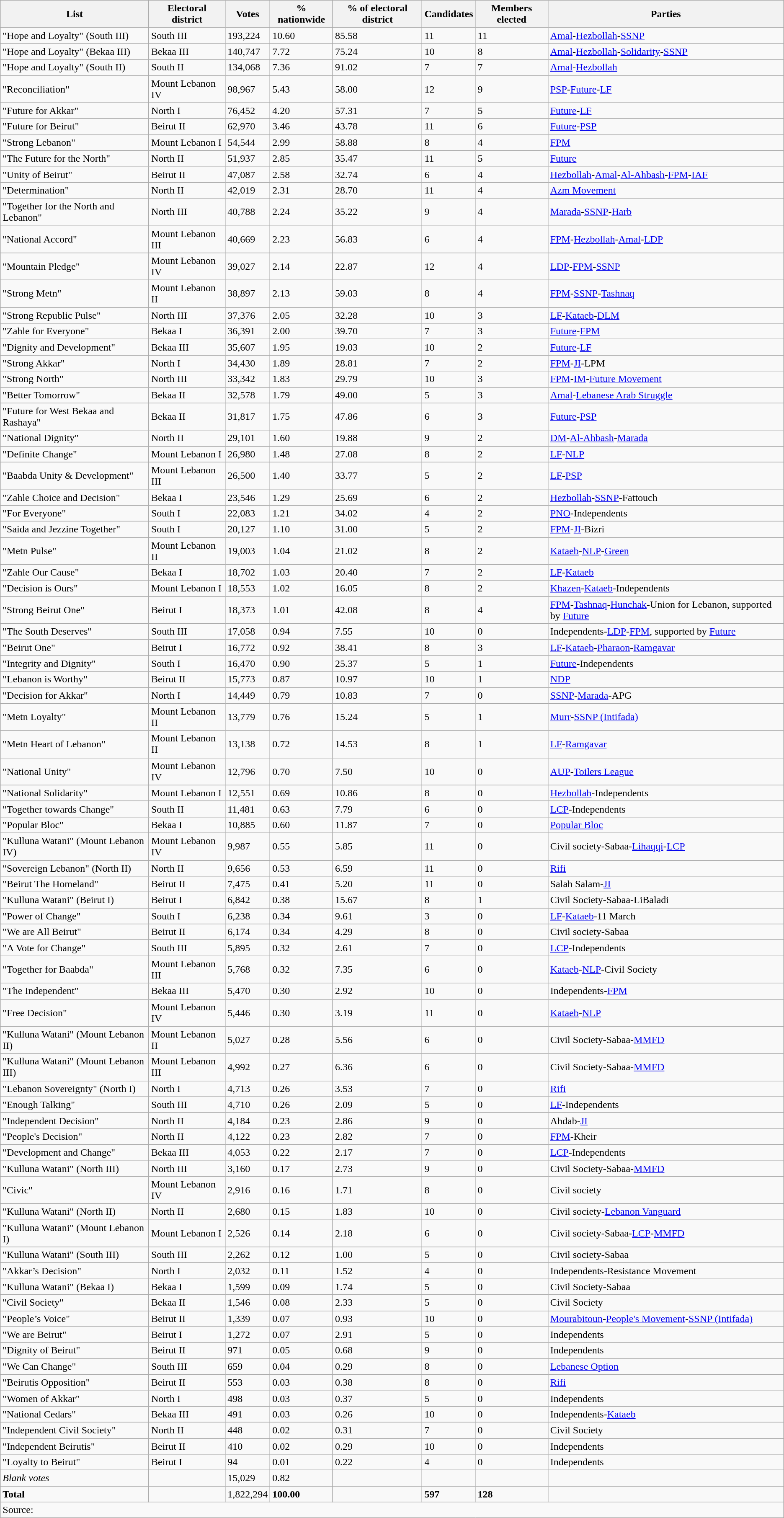<table class="wikitable sortable" style=text-align:left>
<tr>
<th>List</th>
<th>Electoral district</th>
<th>Votes</th>
<th>% nationwide</th>
<th>% of electoral district</th>
<th>Candidates</th>
<th>Members elected</th>
<th>Parties</th>
</tr>
<tr>
<td>"Hope and Loyalty" (South III)</td>
<td>South III</td>
<td>193,224</td>
<td>10.60</td>
<td>85.58</td>
<td>11</td>
<td>11</td>
<td><a href='#'>Amal</a>-<a href='#'>Hezbollah</a>-<a href='#'>SSNP</a></td>
</tr>
<tr>
<td>"Hope and Loyalty" (Bekaa III)</td>
<td>Bekaa III</td>
<td>140,747</td>
<td>7.72</td>
<td>75.24</td>
<td>10</td>
<td>8</td>
<td><a href='#'>Amal</a>-<a href='#'>Hezbollah</a>-<a href='#'>Solidarity</a>-<a href='#'>SSNP</a></td>
</tr>
<tr>
<td>"Hope and Loyalty" (South II)</td>
<td>South II</td>
<td>134,068</td>
<td>7.36</td>
<td>91.02</td>
<td>7</td>
<td>7</td>
<td><a href='#'>Amal</a>-<a href='#'>Hezbollah</a></td>
</tr>
<tr>
<td>"Reconciliation"</td>
<td>Mount Lebanon IV</td>
<td>98,967</td>
<td>5.43</td>
<td>58.00</td>
<td>12</td>
<td>9</td>
<td><a href='#'>PSP</a>-<a href='#'>Future</a>-<a href='#'>LF</a></td>
</tr>
<tr>
<td>"Future for Akkar"</td>
<td>North I</td>
<td>76,452</td>
<td>4.20</td>
<td>57.31</td>
<td>7</td>
<td>5</td>
<td><a href='#'>Future</a>-<a href='#'>LF</a></td>
</tr>
<tr>
<td>"Future for Beirut"</td>
<td>Beirut II</td>
<td>62,970</td>
<td>3.46</td>
<td>43.78</td>
<td>11</td>
<td>6</td>
<td><a href='#'>Future</a>-<a href='#'>PSP</a></td>
</tr>
<tr>
<td>"Strong Lebanon"</td>
<td>Mount Lebanon I</td>
<td>54,544</td>
<td>2.99</td>
<td>58.88</td>
<td>8</td>
<td>4</td>
<td><a href='#'>FPM</a></td>
</tr>
<tr>
<td>"The Future for the North"</td>
<td>North II</td>
<td>51,937</td>
<td>2.85</td>
<td>35.47</td>
<td>11</td>
<td>5</td>
<td><a href='#'>Future</a></td>
</tr>
<tr>
<td>"Unity of Beirut"</td>
<td>Beirut II</td>
<td>47,087</td>
<td>2.58</td>
<td>32.74</td>
<td>6</td>
<td>4</td>
<td><a href='#'>Hezbollah</a>-<a href='#'>Amal</a>-<a href='#'>Al-Ahbash</a>-<a href='#'>FPM</a>-<a href='#'>IAF</a></td>
</tr>
<tr>
<td>"Determination"</td>
<td>North II</td>
<td>42,019</td>
<td>2.31</td>
<td>28.70</td>
<td>11</td>
<td>4</td>
<td><a href='#'>Azm Movement</a></td>
</tr>
<tr>
<td>"Together for the North and Lebanon"</td>
<td>North III</td>
<td>40,788</td>
<td>2.24</td>
<td>35.22</td>
<td>9</td>
<td>4</td>
<td><a href='#'>Marada</a>-<a href='#'>SSNP</a>-<a href='#'>Harb</a></td>
</tr>
<tr>
<td>"National Accord"</td>
<td>Mount Lebanon III</td>
<td>40,669</td>
<td>2.23</td>
<td>56.83</td>
<td>6</td>
<td>4</td>
<td><a href='#'>FPM</a>-<a href='#'>Hezbollah</a>-<a href='#'>Amal</a>-<a href='#'>LDP</a></td>
</tr>
<tr>
<td>"Mountain Pledge"</td>
<td>Mount Lebanon IV</td>
<td>39,027</td>
<td>2.14</td>
<td>22.87</td>
<td>12</td>
<td>4</td>
<td><a href='#'>LDP</a>-<a href='#'>FPM</a>-<a href='#'>SSNP</a></td>
</tr>
<tr>
<td>"Strong Metn"</td>
<td>Mount Lebanon II</td>
<td>38,897</td>
<td>2.13</td>
<td>59.03</td>
<td>8</td>
<td>4</td>
<td><a href='#'>FPM</a>-<a href='#'>SSNP</a>-<a href='#'>Tashnaq</a></td>
</tr>
<tr>
<td>"Strong Republic Pulse"</td>
<td>North III</td>
<td>37,376</td>
<td>2.05</td>
<td>32.28</td>
<td>10</td>
<td>3</td>
<td><a href='#'>LF</a>-<a href='#'>Kataeb</a>-<a href='#'>DLM</a></td>
</tr>
<tr>
<td>"Zahle for Everyone"</td>
<td>Bekaa I</td>
<td>36,391</td>
<td>2.00</td>
<td>39.70</td>
<td>7</td>
<td>3</td>
<td><a href='#'>Future</a>-<a href='#'>FPM</a></td>
</tr>
<tr>
<td>"Dignity and Development"</td>
<td>Bekaa III</td>
<td>35,607</td>
<td>1.95</td>
<td>19.03</td>
<td>10</td>
<td>2</td>
<td><a href='#'>Future</a>-<a href='#'>LF</a></td>
</tr>
<tr>
<td>"Strong Akkar"</td>
<td>North I</td>
<td>34,430</td>
<td>1.89</td>
<td>28.81</td>
<td>7</td>
<td>2</td>
<td><a href='#'>FPM</a>-<a href='#'>JI</a>-LPM</td>
</tr>
<tr>
<td>"Strong North"</td>
<td>North III</td>
<td>33,342</td>
<td>1.83</td>
<td>29.79</td>
<td>10</td>
<td>3</td>
<td><a href='#'>FPM</a>-<a href='#'>IM</a>-<a href='#'>Future Movement</a></td>
</tr>
<tr>
<td>"Better Tomorrow"</td>
<td>Bekaa II</td>
<td>32,578</td>
<td>1.79</td>
<td>49.00</td>
<td>5</td>
<td>3</td>
<td><a href='#'>Amal</a>-<a href='#'>Lebanese Arab Struggle</a></td>
</tr>
<tr>
<td>"Future for West Bekaa and Rashaya"</td>
<td>Bekaa II</td>
<td>31,817</td>
<td>1.75</td>
<td>47.86</td>
<td>6</td>
<td>3</td>
<td><a href='#'>Future</a>-<a href='#'>PSP</a></td>
</tr>
<tr>
<td>"National Dignity"</td>
<td>North II</td>
<td>29,101</td>
<td>1.60</td>
<td>19.88</td>
<td>9</td>
<td>2</td>
<td><a href='#'>DM</a>-<a href='#'>Al-Ahbash</a>-<a href='#'>Marada</a></td>
</tr>
<tr>
<td>"Definite Change"</td>
<td>Mount Lebanon I</td>
<td>26,980</td>
<td>1.48</td>
<td>27.08</td>
<td>8</td>
<td>2</td>
<td><a href='#'>LF</a>-<a href='#'>NLP</a></td>
</tr>
<tr>
<td>"Baabda Unity & Development"</td>
<td>Mount Lebanon III</td>
<td>26,500</td>
<td>1.40</td>
<td>33.77</td>
<td>5</td>
<td>2</td>
<td><a href='#'>LF</a>-<a href='#'>PSP</a></td>
</tr>
<tr>
<td>"Zahle Choice and Decision"</td>
<td>Bekaa I</td>
<td>23,546</td>
<td>1.29</td>
<td>25.69</td>
<td>6</td>
<td>2</td>
<td><a href='#'>Hezbollah</a>-<a href='#'>SSNP</a>-Fattouch</td>
</tr>
<tr>
<td>"For Everyone"</td>
<td>South I</td>
<td>22,083</td>
<td>1.21</td>
<td>34.02</td>
<td>4</td>
<td>2</td>
<td><a href='#'>PNO</a>-Independents</td>
</tr>
<tr>
<td>"Saida and Jezzine Together"</td>
<td>South I</td>
<td>20,127</td>
<td>1.10</td>
<td>31.00</td>
<td>5</td>
<td>2</td>
<td><a href='#'>FPM</a>-<a href='#'>JI</a>-Bizri</td>
</tr>
<tr>
<td>"Metn Pulse"</td>
<td>Mount Lebanon II</td>
<td>19,003</td>
<td>1.04</td>
<td>21.02</td>
<td>8</td>
<td>2</td>
<td><a href='#'>Kataeb</a>-<a href='#'>NLP</a>-<a href='#'>Green</a></td>
</tr>
<tr>
<td>"Zahle Our Cause"</td>
<td>Bekaa I</td>
<td>18,702</td>
<td>1.03</td>
<td>20.40</td>
<td>7</td>
<td>2</td>
<td><a href='#'>LF</a>-<a href='#'>Kataeb</a></td>
</tr>
<tr>
<td>"Decision is Ours"</td>
<td>Mount Lebanon I</td>
<td>18,553</td>
<td>1.02</td>
<td>16.05</td>
<td>8</td>
<td>2</td>
<td><a href='#'>Khazen</a>-<a href='#'>Kataeb</a>-Independents</td>
</tr>
<tr>
<td>"Strong Beirut One"</td>
<td>Beirut I</td>
<td>18,373</td>
<td>1.01</td>
<td>42.08</td>
<td>8</td>
<td>4</td>
<td><a href='#'>FPM</a>-<a href='#'>Tashnaq</a>-<a href='#'>Hunchak</a>-Union for Lebanon, supported by <a href='#'>Future</a></td>
</tr>
<tr>
<td>"The South Deserves"</td>
<td>South III</td>
<td>17,058</td>
<td>0.94</td>
<td>7.55</td>
<td>10</td>
<td>0</td>
<td>Independents-<a href='#'>LDP</a>-<a href='#'>FPM</a>, supported by <a href='#'>Future</a></td>
</tr>
<tr>
<td>"Beirut One"</td>
<td>Beirut I</td>
<td>16,772</td>
<td>0.92</td>
<td>38.41</td>
<td>8</td>
<td>3</td>
<td><a href='#'>LF</a>-<a href='#'>Kataeb</a>-<a href='#'>Pharaon</a>-<a href='#'>Ramgavar</a></td>
</tr>
<tr>
<td>"Integrity and Dignity"</td>
<td>South I</td>
<td>16,470</td>
<td>0.90</td>
<td>25.37</td>
<td>5</td>
<td>1</td>
<td><a href='#'>Future</a>-Independents</td>
</tr>
<tr>
<td>"Lebanon is Worthy"</td>
<td>Beirut II</td>
<td>15,773</td>
<td>0.87</td>
<td>10.97</td>
<td>10</td>
<td>1</td>
<td><a href='#'>NDP</a></td>
</tr>
<tr>
<td>"Decision for Akkar"</td>
<td>North I</td>
<td>14,449</td>
<td>0.79</td>
<td>10.83</td>
<td>7</td>
<td>0</td>
<td><a href='#'>SSNP</a>-<a href='#'>Marada</a>-APG</td>
</tr>
<tr>
<td>"Metn Loyalty"</td>
<td>Mount Lebanon II</td>
<td>13,779</td>
<td>0.76</td>
<td>15.24</td>
<td>5</td>
<td>1</td>
<td><a href='#'>Murr</a>-<a href='#'>SSNP (Intifada)</a></td>
</tr>
<tr>
<td>"Metn Heart of Lebanon"</td>
<td>Mount Lebanon II</td>
<td>13,138</td>
<td>0.72</td>
<td>14.53</td>
<td>8</td>
<td>1</td>
<td><a href='#'>LF</a>-<a href='#'>Ramgavar</a></td>
</tr>
<tr>
<td>"National Unity"</td>
<td>Mount Lebanon IV</td>
<td>12,796</td>
<td>0.70</td>
<td>7.50</td>
<td>10</td>
<td>0</td>
<td><a href='#'>AUP</a>-<a href='#'>Toilers League</a></td>
</tr>
<tr>
<td>"National Solidarity"</td>
<td>Mount Lebanon I</td>
<td>12,551</td>
<td>0.69</td>
<td>10.86</td>
<td>8</td>
<td>0</td>
<td><a href='#'>Hezbollah</a>-Independents</td>
</tr>
<tr>
<td>"Together towards Change"</td>
<td>South II</td>
<td>11,481</td>
<td>0.63</td>
<td>7.79</td>
<td>6</td>
<td>0</td>
<td><a href='#'>LCP</a>-Independents</td>
</tr>
<tr>
<td>"Popular Bloc"</td>
<td>Bekaa I</td>
<td>10,885</td>
<td>0.60</td>
<td>11.87</td>
<td>7</td>
<td>0</td>
<td><a href='#'>Popular Bloc</a></td>
</tr>
<tr>
<td>"Kulluna Watani" (Mount Lebanon IV)</td>
<td>Mount Lebanon IV</td>
<td>9,987</td>
<td>0.55</td>
<td>5.85</td>
<td>11</td>
<td>0</td>
<td>Civil society-Sabaa-<a href='#'>Lihaqqi</a>-<a href='#'>LCP</a></td>
</tr>
<tr>
<td>"Sovereign Lebanon" (North II)</td>
<td>North II</td>
<td>9,656</td>
<td>0.53</td>
<td>6.59</td>
<td>11</td>
<td>0</td>
<td><a href='#'>Rifi</a></td>
</tr>
<tr>
<td>"Beirut The Homeland"</td>
<td>Beirut II</td>
<td>7,475</td>
<td>0.41</td>
<td>5.20</td>
<td>11</td>
<td>0</td>
<td>Salah Salam-<a href='#'>JI</a></td>
</tr>
<tr>
<td>"Kulluna Watani" (Beirut I)</td>
<td>Beirut I</td>
<td>6,842</td>
<td>0.38</td>
<td>15.67</td>
<td>8</td>
<td>1</td>
<td>Civil Society-Sabaa-LiBaladi</td>
</tr>
<tr>
<td>"Power of Change"</td>
<td>South I</td>
<td>6,238</td>
<td>0.34</td>
<td>9.61</td>
<td>3</td>
<td>0</td>
<td><a href='#'>LF</a>-<a href='#'>Kataeb</a>-11 March</td>
</tr>
<tr>
<td>"We are All Beirut"</td>
<td>Beirut II</td>
<td>6,174</td>
<td>0.34</td>
<td>4.29</td>
<td>8</td>
<td>0</td>
<td>Civil society-Sabaa</td>
</tr>
<tr>
<td>"A Vote for Change"</td>
<td>South III</td>
<td>5,895</td>
<td>0.32</td>
<td>2.61</td>
<td>7</td>
<td>0</td>
<td><a href='#'>LCP</a>-Independents</td>
</tr>
<tr>
<td>"Together for Baabda"</td>
<td>Mount Lebanon III</td>
<td>5,768</td>
<td>0.32</td>
<td>7.35</td>
<td>6</td>
<td>0</td>
<td><a href='#'>Kataeb</a>-<a href='#'>NLP</a>-Civil Society</td>
</tr>
<tr>
<td>"The Independent"</td>
<td>Bekaa III</td>
<td>5,470</td>
<td>0.30</td>
<td>2.92</td>
<td>10</td>
<td>0</td>
<td>Independents-<a href='#'>FPM</a></td>
</tr>
<tr>
<td>"Free Decision"</td>
<td>Mount Lebanon IV</td>
<td>5,446</td>
<td>0.30</td>
<td>3.19</td>
<td>11</td>
<td>0</td>
<td><a href='#'>Kataeb</a>-<a href='#'>NLP</a></td>
</tr>
<tr>
<td>"Kulluna Watani" (Mount Lebanon II)</td>
<td>Mount Lebanon II</td>
<td>5,027</td>
<td>0.28</td>
<td>5.56</td>
<td>6</td>
<td>0</td>
<td>Civil Society-Sabaa-<a href='#'>MMFD</a></td>
</tr>
<tr>
<td>"Kulluna Watani" (Mount Lebanon III)</td>
<td>Mount Lebanon III</td>
<td>4,992</td>
<td>0.27</td>
<td>6.36</td>
<td>6</td>
<td>0</td>
<td>Civil Society-Sabaa-<a href='#'>MMFD</a></td>
</tr>
<tr>
<td>"Lebanon Sovereignty" (North I)</td>
<td>North I</td>
<td>4,713</td>
<td>0.26</td>
<td>3.53</td>
<td>7</td>
<td>0</td>
<td><a href='#'>Rifi</a></td>
</tr>
<tr>
<td>"Enough Talking"</td>
<td>South III</td>
<td>4,710</td>
<td>0.26</td>
<td>2.09</td>
<td>5</td>
<td>0</td>
<td><a href='#'>LF</a>-Independents</td>
</tr>
<tr>
<td>"Independent Decision"</td>
<td>North II</td>
<td>4,184</td>
<td>0.23</td>
<td>2.86</td>
<td>9</td>
<td>0</td>
<td>Ahdab-<a href='#'>JI</a></td>
</tr>
<tr>
<td>"People's Decision"</td>
<td>North II</td>
<td>4,122</td>
<td>0.23</td>
<td>2.82</td>
<td>7</td>
<td>0</td>
<td><a href='#'>FPM</a>-Kheir</td>
</tr>
<tr>
<td>"Development and Change"</td>
<td>Bekaa III</td>
<td>4,053</td>
<td>0.22</td>
<td>2.17</td>
<td>7</td>
<td>0</td>
<td><a href='#'>LCP</a>-Independents</td>
</tr>
<tr>
<td>"Kulluna Watani" (North III)</td>
<td>North III</td>
<td>3,160</td>
<td>0.17</td>
<td>2.73</td>
<td>9</td>
<td>0</td>
<td>Civil Society-Sabaa-<a href='#'>MMFD</a></td>
</tr>
<tr>
<td>"Civic"</td>
<td>Mount Lebanon IV</td>
<td>2,916</td>
<td>0.16</td>
<td>1.71</td>
<td>8</td>
<td>0</td>
<td>Civil society</td>
</tr>
<tr>
<td>"Kulluna Watani" (North II)</td>
<td>North II</td>
<td>2,680</td>
<td>0.15</td>
<td>1.83</td>
<td>10</td>
<td>0</td>
<td>Civil society-<a href='#'>Lebanon Vanguard</a></td>
</tr>
<tr>
<td>"Kulluna Watani" (Mount Lebanon I)</td>
<td>Mount Lebanon I</td>
<td>2,526</td>
<td>0.14</td>
<td>2.18</td>
<td>6</td>
<td>0</td>
<td>Civil society-Sabaa-<a href='#'>LCP</a>-<a href='#'>MMFD</a></td>
</tr>
<tr>
<td>"Kulluna Watani" (South III)</td>
<td>South III</td>
<td>2,262</td>
<td>0.12</td>
<td>1.00</td>
<td>5</td>
<td>0</td>
<td>Civil society-Sabaa</td>
</tr>
<tr>
<td>"Akkar’s Decision"</td>
<td>North I</td>
<td>2,032</td>
<td>0.11</td>
<td>1.52</td>
<td>4</td>
<td>0</td>
<td>Independents-Resistance Movement</td>
</tr>
<tr>
<td>"Kulluna Watani" (Bekaa I)</td>
<td>Bekaa I</td>
<td>1,599</td>
<td>0.09</td>
<td>1.74</td>
<td>5</td>
<td>0</td>
<td>Civil Society-Sabaa</td>
</tr>
<tr>
<td>"Civil Society"</td>
<td>Bekaa II</td>
<td>1,546</td>
<td>0.08</td>
<td>2.33</td>
<td>5</td>
<td>0</td>
<td>Civil Society</td>
</tr>
<tr>
<td>"People’s Voice"</td>
<td>Beirut II</td>
<td>1,339</td>
<td>0.07</td>
<td>0.93</td>
<td>10</td>
<td>0</td>
<td><a href='#'>Mourabitoun</a>-<a href='#'>People's Movement</a>-<a href='#'>SSNP (Intifada)</a></td>
</tr>
<tr>
<td>"We are Beirut"</td>
<td>Beirut I</td>
<td>1,272</td>
<td>0.07</td>
<td>2.91</td>
<td>5</td>
<td>0</td>
<td>Independents</td>
</tr>
<tr>
<td>"Dignity of Beirut"</td>
<td>Beirut II</td>
<td>971</td>
<td>0.05</td>
<td>0.68</td>
<td>9</td>
<td>0</td>
<td>Independents</td>
</tr>
<tr>
<td>"We Can Change"</td>
<td>South III</td>
<td>659</td>
<td>0.04</td>
<td>0.29</td>
<td>8</td>
<td>0</td>
<td><a href='#'>Lebanese Option</a></td>
</tr>
<tr>
<td>"Beirutis Opposition"</td>
<td>Beirut II</td>
<td>553</td>
<td>0.03</td>
<td>0.38</td>
<td>8</td>
<td>0</td>
<td><a href='#'>Rifi</a></td>
</tr>
<tr>
<td>"Women of Akkar"</td>
<td>North I</td>
<td>498</td>
<td>0.03</td>
<td>0.37</td>
<td>5</td>
<td>0</td>
<td>Independents</td>
</tr>
<tr>
<td>"National Cedars"</td>
<td>Bekaa III</td>
<td>491</td>
<td>0.03</td>
<td>0.26</td>
<td>10</td>
<td>0</td>
<td>Independents-<a href='#'>Kataeb</a></td>
</tr>
<tr>
<td>"Independent Civil Society"</td>
<td>North II</td>
<td>448</td>
<td>0.02</td>
<td>0.31</td>
<td>7</td>
<td>0</td>
<td>Civil Society</td>
</tr>
<tr>
<td>"Independent Beirutis"</td>
<td>Beirut II</td>
<td>410</td>
<td>0.02</td>
<td>0.29</td>
<td>10</td>
<td>0</td>
<td>Independents</td>
</tr>
<tr>
<td>"Loyalty to Beirut"</td>
<td>Beirut I</td>
<td>94</td>
<td>0.01</td>
<td>0.22</td>
<td>4</td>
<td>0</td>
<td>Independents</td>
</tr>
<tr>
<td align=left><em>Blank votes</em></td>
<td></td>
<td>15,029</td>
<td>0.82</td>
<td></td>
<td></td>
<td></td>
<td></td>
</tr>
<tr>
<td align=left><strong>Total</strong></td>
<td></td>
<td>1,822,294</td>
<td><strong>100.00</strong></td>
<td></td>
<td><strong>597</strong></td>
<td><strong>128</strong></td>
<td></td>
</tr>
<tr>
<td colspan="8" style="text-align:left;">Source:</td>
</tr>
</table>
